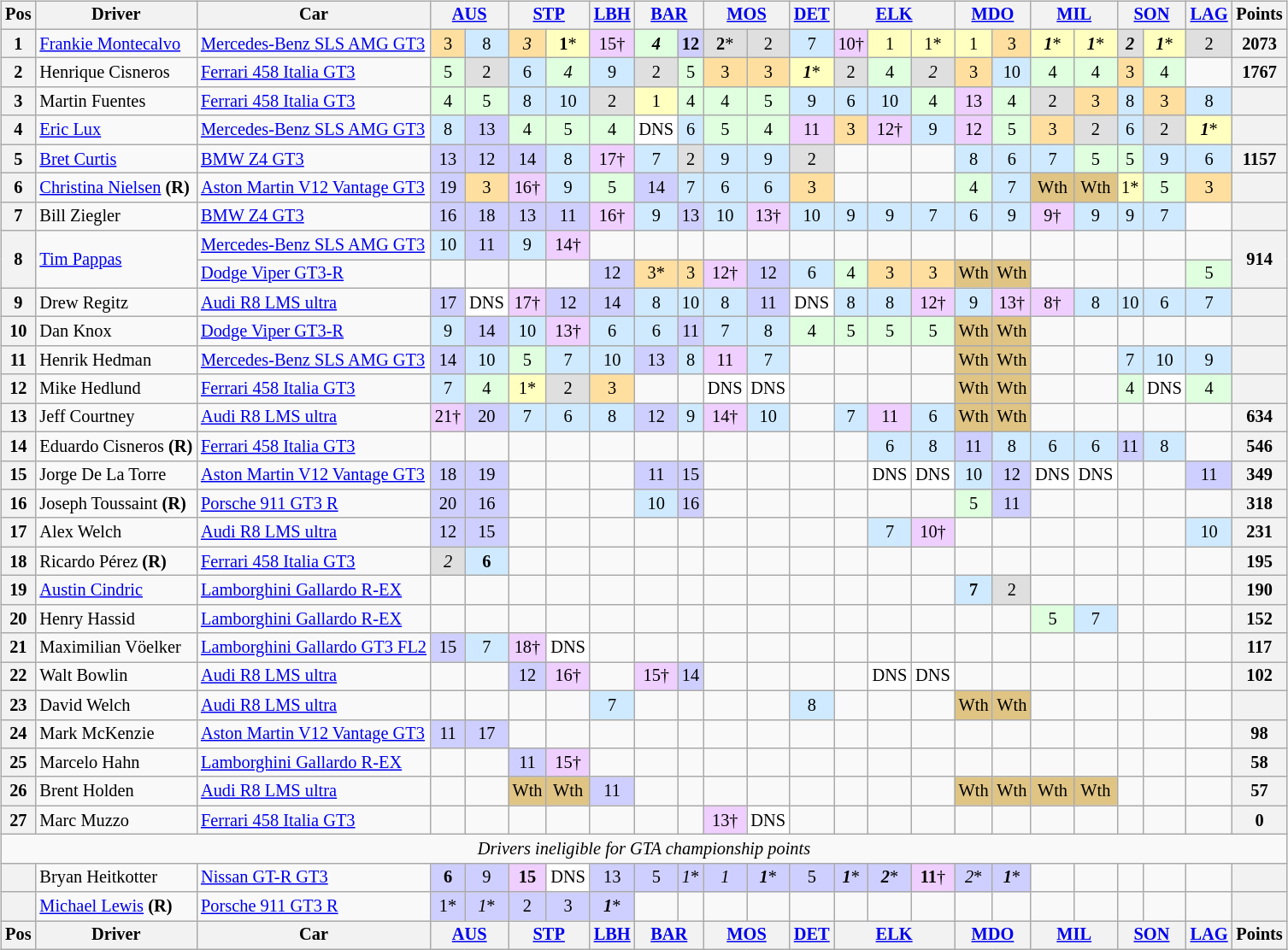<table>
<tr>
<td><br><table class="wikitable" style="font-size:85%; text-align:center">
<tr valign="top">
<th valign="middle">Pos</th>
<th valign="middle">Driver</th>
<th valign="middle">Car</th>
<th colspan=2><a href='#'>AUS</a></th>
<th colspan=2><a href='#'>STP</a></th>
<th><a href='#'>LBH</a></th>
<th colspan=2><a href='#'>BAR</a></th>
<th colspan=2><a href='#'>MOS</a></th>
<th><a href='#'>DET</a></th>
<th colspan=3><a href='#'>ELK</a></th>
<th colspan=2><a href='#'>MDO</a></th>
<th colspan=2><a href='#'>MIL</a></th>
<th colspan=2><a href='#'>SON</a></th>
<th><a href='#'>LAG</a></th>
<th valign="middle">Points</th>
</tr>
<tr>
<th>1</th>
<td align="left"> <a href='#'>Frankie Montecalvo</a></td>
<td align="left"><a href='#'>Mercedes-Benz SLS AMG GT3</a></td>
<td style="background:#FFDF9F;">3</td>
<td style="background:#CFEAFF;">8</td>
<td style="background:#FFDF9F;"><em>3</em></td>
<td style="background:#FFFFBF;"><strong>1</strong>*</td>
<td style="background:#EFCFFF;">15†</td>
<td style="background:#DFFFDF;"><strong><em>4</em></strong></td>
<td style="background:#CFCFFF;"><strong>12</strong></td>
<td style="background:#DFDFDF;"><strong>2</strong>*</td>
<td style="background:#DFDFDF;">2</td>
<td style="background:#CFEAFF;">7</td>
<td style="background:#EFCFFF;">10†</td>
<td style="background:#FFFFBF;">1</td>
<td style="background:#FFFFBF;">1*</td>
<td style="background:#FFFFBF;">1</td>
<td style="background:#FFDF9F;">3</td>
<td style="background:#FFFFBF;"><strong><em>1</em></strong>*</td>
<td style="background:#FFFFBF;"><strong><em>1</em></strong>*</td>
<td style="background:#DFDFDF;"><strong><em>2</em></strong></td>
<td style="background:#FFFFBF;"><strong><em>1</em></strong>*</td>
<td style="background:#DFDFDF;">2</td>
<th>2073</th>
</tr>
<tr>
<th>2</th>
<td align="left"> Henrique Cisneros</td>
<td align="left"><a href='#'>Ferrari 458 Italia GT3</a></td>
<td style="background:#DFFFDF;">5</td>
<td style="background:#DFDFDF;">2</td>
<td style="background:#CFEAFF;">6</td>
<td style="background:#DFFFDF;"><em>4</em></td>
<td style="background:#CFEAFF;">9</td>
<td style="background:#DFDFDF;">2</td>
<td style="background:#DFFFDF;">5</td>
<td style="background:#FFDF9F;">3</td>
<td style="background:#FFDF9F;">3</td>
<td style="background:#FFFFBF;"><strong><em>1</em></strong>*</td>
<td style="background:#DFDFDF;">2</td>
<td style="background:#DFFFDF;">4</td>
<td style="background:#DFDFDF;"><em>2</em></td>
<td style="background:#FFDF9F;">3</td>
<td style="background:#CFEAFF;">10</td>
<td style="background:#DFFFDF;">4</td>
<td style="background:#DFFFDF;">4</td>
<td style="background:#FFDF9F;">3</td>
<td style="background:#DFFFDF;">4</td>
<td></td>
<th>1767</th>
</tr>
<tr>
<th>3</th>
<td align="left"> Martin Fuentes</td>
<td align="left"><a href='#'>Ferrari 458 Italia GT3</a></td>
<td style="background:#DFFFDF;">4</td>
<td style="background:#DFFFDF;">5</td>
<td style="background:#CFEAFF;">8</td>
<td style="background:#CFEAFF;">10</td>
<td style="background:#DFDFDF;">2</td>
<td style="background:#FFFFBF;">1</td>
<td style="background:#DFFFDF;">4</td>
<td style="background:#DFFFDF;">4</td>
<td style="background:#DFFFDF;">5</td>
<td style="background:#CFEAFF;">9</td>
<td style="background:#CFEAFF;">6</td>
<td style="background:#CFEAFF;">10</td>
<td style="background:#DFFFDF;">4</td>
<td style="background:#EFCFFF;">13</td>
<td style="background:#DFFFDF;">4</td>
<td style="background:#DFDFDF;">2</td>
<td style="background:#FFDF9F;">3</td>
<td style="background:#CFEAFF;">8</td>
<td style="background:#FFDF9F;">3</td>
<td style="background:#CFEAFF;">8</td>
<th></th>
</tr>
<tr>
<th>4</th>
<td align="left"> <a href='#'>Eric Lux</a></td>
<td align="left"><a href='#'>Mercedes-Benz SLS AMG GT3</a></td>
<td style="background:#CFEAFF;">8</td>
<td style="background:#CFCFFF;">13</td>
<td style="background:#DFFFDF;">4</td>
<td style="background:#DFFFDF;">5</td>
<td style="background:#DFFFDF;">4</td>
<td style="background:#FFFFFF;">DNS</td>
<td style="background:#CFEAFF;">6</td>
<td style="background:#DFFFDF;">5</td>
<td style="background:#DFFFDF;">4</td>
<td style="background:#EFCFFF;">11</td>
<td style="background:#FFDF9F;">3</td>
<td style="background:#EFCFFF;">12†</td>
<td style="background:#CFEAFF;">9</td>
<td style="background:#EFCFFF;">12</td>
<td style="background:#DFFFDF;">5</td>
<td style="background:#FFDF9F;">3</td>
<td style="background:#DFDFDF;">2</td>
<td style="background:#CFEAFF;">6</td>
<td style="background:#DFDFDF;">2</td>
<td style="background:#FFFFBF;"><strong><em>1</em></strong>*</td>
<th></th>
</tr>
<tr>
<th>5</th>
<td align="left"> <a href='#'>Bret Curtis</a></td>
<td align="left"><a href='#'>BMW Z4 GT3</a></td>
<td style="background:#CFCFFF;">13</td>
<td style="background:#CFCFFF;">12</td>
<td style="background:#CFCFFF;">14</td>
<td style="background:#CFEAFF;">8</td>
<td style="background:#EFCFFF;">17†</td>
<td style="background:#CFEAFF;">7</td>
<td style="background:#DFDFDF;">2</td>
<td style="background:#CFEAFF;">9</td>
<td style="background:#CFEAFF;">9</td>
<td style="background:#DFDFDF;">2</td>
<td></td>
<td></td>
<td></td>
<td style="background:#CFEAFF;">8</td>
<td style="background:#CFEAFF;">6</td>
<td style="background:#CFEAFF;">7</td>
<td style="background:#DFFFDF;">5</td>
<td style="background:#DFFFDF;">5</td>
<td style="background:#CFEAFF;">9</td>
<td style="background:#CFEAFF;">6</td>
<th>1157</th>
</tr>
<tr>
<th>6</th>
<td align="left"> <a href='#'>Christina Nielsen</a> <strong>(R)</strong></td>
<td align="left"><a href='#'>Aston Martin V12 Vantage GT3</a></td>
<td style="background:#CFCFFF;">19</td>
<td style="background:#FFDF9F;">3</td>
<td style="background:#EFCFFF;">16†</td>
<td style="background:#CFEAFF;">9</td>
<td style="background:#DFFFDF;">5</td>
<td style="background:#CFCFFF;">14</td>
<td style="background:#CFEAFF;">7</td>
<td style="background:#CFEAFF;">6</td>
<td style="background:#CFEAFF;">6</td>
<td style="background:#FFDF9F;">3</td>
<td></td>
<td></td>
<td></td>
<td style="background:#DFFFDF;">4</td>
<td style="background:#CFEAFF;">7</td>
<td style="background:#DFC484;">Wth</td>
<td style="background:#DFC484;">Wth</td>
<td style="background:#FFFFBF;">1*</td>
<td style="background:#DFFFDF;">5</td>
<td style="background:#FFDF9F;">3</td>
<th></th>
</tr>
<tr>
<th>7</th>
<td align="left"> Bill Ziegler</td>
<td align="left"><a href='#'>BMW Z4 GT3</a></td>
<td style="background:#CFCFFF;">16</td>
<td style="background:#CFCFFF;">18</td>
<td style="background:#CFCFFF;">13</td>
<td style="background:#CFCFFF;">11</td>
<td style="background:#EFCFFF;">16†</td>
<td style="background:#CFEAFF;">9</td>
<td style="background:#CFCFFF;">13</td>
<td style="background:#CFEAFF;">10</td>
<td style="background:#EFCFFF;">13†</td>
<td style="background:#CFEAFF;">10</td>
<td style="background:#CFEAFF;">9</td>
<td style="background:#CFEAFF;">9</td>
<td style="background:#CFEAFF;">7</td>
<td style="background:#CFEAFF;">6</td>
<td style="background:#CFEAFF;">9</td>
<td style="background:#EFCFFF;">9†</td>
<td style="background:#CFEAFF;">9</td>
<td style="background:#CFEAFF;">9</td>
<td style="background:#CFEAFF;">7</td>
<td></td>
<th></th>
</tr>
<tr>
<th rowspan=2>8</th>
<td rowspan=2 align="left"> <a href='#'>Tim Pappas</a></td>
<td align="left"><a href='#'>Mercedes-Benz SLS AMG GT3</a></td>
<td style="background:#CFEAFF;">10</td>
<td style="background:#CFCFFF;">11</td>
<td style="background:#CFEAFF;">9</td>
<td style="background:#EFCFFF;">14†</td>
<td></td>
<td></td>
<td></td>
<td></td>
<td></td>
<td></td>
<td></td>
<td></td>
<td></td>
<td></td>
<td></td>
<td></td>
<td></td>
<td></td>
<td></td>
<td></td>
<th rowspan=2>914</th>
</tr>
<tr>
<td align="left"><a href='#'>Dodge Viper GT3-R</a></td>
<td></td>
<td></td>
<td></td>
<td></td>
<td style="background:#CFCFFF;">12</td>
<td style="background:#FFDF9F;">3*</td>
<td style="background:#FFDF9F;">3</td>
<td style="background:#EFCFFF;">12†</td>
<td style="background:#CFCFFF;">12</td>
<td style="background:#CFEAFF;">6</td>
<td style="background:#DFFFDF;">4</td>
<td style="background:#FFDF9F;">3</td>
<td style="background:#FFDF9F;">3</td>
<td style="background:#DFC484;">Wth</td>
<td style="background:#DFC484;">Wth</td>
<td></td>
<td></td>
<td></td>
<td></td>
<td style="background:#DFFFDF;">5</td>
</tr>
<tr>
<th>9</th>
<td align="left"> Drew Regitz</td>
<td align="left"><a href='#'>Audi R8 LMS ultra</a></td>
<td style="background:#CFCFFF;">17</td>
<td style="background:#FFFFFF;">DNS</td>
<td style="background:#EFCFFF;">17†</td>
<td style="background:#CFCFFF;">12</td>
<td style="background:#CFCFFF;">14</td>
<td style="background:#CFEAFF;">8</td>
<td style="background:#CFEAFF;">10</td>
<td style="background:#CFEAFF;">8</td>
<td style="background:#CFCFFF;">11</td>
<td style="background:#FFFFFF;">DNS</td>
<td style="background:#CFEAFF;">8</td>
<td style="background:#CFEAFF;">8</td>
<td style="background:#EFCFFF;">12†</td>
<td style="background:#CFEAFF;">9</td>
<td style="background:#EFCFFF;">13†</td>
<td style="background:#EFCFFF;">8†</td>
<td style="background:#CFEAFF;">8</td>
<td style="background:#CFEAFF;">10</td>
<td style="background:#CFEAFF;">6</td>
<td style="background:#CFEAFF;">7</td>
<th></th>
</tr>
<tr>
<th>10</th>
<td align="left"> Dan Knox</td>
<td align="left"><a href='#'>Dodge Viper GT3-R</a></td>
<td style="background:#CFEAFF;">9</td>
<td style="background:#CFCFFF;">14</td>
<td style="background:#CFEAFF;">10</td>
<td style="background:#EFCFFF;">13†</td>
<td style="background:#CFEAFF;">6</td>
<td style="background:#CFEAFF;">6</td>
<td style="background:#CFCFFF;">11</td>
<td style="background:#CFEAFF;">7</td>
<td style="background:#CFEAFF;">8</td>
<td style="background:#DFFFDF;">4</td>
<td style="background:#DFFFDF;">5</td>
<td style="background:#DFFFDF;">5</td>
<td style="background:#DFFFDF;">5</td>
<td style="background:#DFC484;">Wth</td>
<td style="background:#DFC484;">Wth</td>
<td></td>
<td></td>
<td></td>
<td></td>
<td></td>
<th></th>
</tr>
<tr>
<th>11</th>
<td align="left"> Henrik Hedman</td>
<td align="left"><a href='#'>Mercedes-Benz SLS AMG GT3</a></td>
<td style="background:#CFCFFF;">14</td>
<td style="background:#CFEAFF;">10</td>
<td style="background:#DFFFDF;">5</td>
<td style="background:#CFEAFF;">7</td>
<td style="background:#CFEAFF;">10</td>
<td style="background:#CFCFFF;">13</td>
<td style="background:#CFEAFF;">8</td>
<td style="background:#EFCFFF;">11</td>
<td style="background:#CFEAFF;">7</td>
<td></td>
<td></td>
<td></td>
<td></td>
<td style="background:#DFC484;">Wth</td>
<td style="background:#DFC484;">Wth</td>
<td></td>
<td></td>
<td style="background:#CFEAFF;">7</td>
<td style="background:#CFEAFF;">10</td>
<td style="background:#CFEAFF;">9</td>
<th></th>
</tr>
<tr>
<th>12</th>
<td align="left"> Mike Hedlund</td>
<td align="left"><a href='#'>Ferrari 458 Italia GT3</a></td>
<td style="background:#CFEAFF;">7</td>
<td style="background:#DFFFDF;">4</td>
<td style="background:#FFFFBF;">1*</td>
<td style="background:#DFDFDF;">2</td>
<td style="background:#FFDF9F;">3</td>
<td></td>
<td></td>
<td style="background:#FFFFFF;">DNS</td>
<td style="background:#FFFFFF;">DNS</td>
<td></td>
<td></td>
<td></td>
<td></td>
<td style="background:#DFC484;">Wth</td>
<td style="background:#DFC484;">Wth</td>
<td></td>
<td></td>
<td style="background:#DFFFDF;">4</td>
<td style="background:#FFFFFF;">DNS</td>
<td style="background:#DFFFDF;">4</td>
<th></th>
</tr>
<tr>
<th>13</th>
<td align="left"> Jeff Courtney</td>
<td align="left"><a href='#'>Audi R8 LMS ultra</a></td>
<td style="background:#EFCFFF;">21†</td>
<td style="background:#CFCFFF;">20</td>
<td style="background:#CFEAFF;">7</td>
<td style="background:#CFEAFF;">6</td>
<td style="background:#CFEAFF;">8</td>
<td style="background:#CFCFFF;">12</td>
<td style="background:#CFEAFF;">9</td>
<td style="background:#EFCFFF;">14†</td>
<td style="background:#CFEAFF;">10</td>
<td></td>
<td style="background:#CFEAFF;">7</td>
<td style="background:#EFCFFF;">11</td>
<td style="background:#CFEAFF;">6</td>
<td style="background:#DFC484;">Wth</td>
<td style="background:#DFC484;">Wth</td>
<td></td>
<td></td>
<td></td>
<td></td>
<td></td>
<th>634</th>
</tr>
<tr>
<th>14</th>
<td align="left"> Eduardo Cisneros <strong>(R)</strong></td>
<td align="left"><a href='#'>Ferrari 458 Italia GT3</a></td>
<td></td>
<td></td>
<td></td>
<td></td>
<td></td>
<td></td>
<td></td>
<td></td>
<td></td>
<td></td>
<td></td>
<td style="background:#CFEAFF;">6</td>
<td style="background:#CFEAFF;">8</td>
<td style="background:#CFCFFF;">11</td>
<td style="background:#CFEAFF;">8</td>
<td style="background:#CFEAFF;">6</td>
<td style="background:#CFEAFF;">6</td>
<td style="background:#CFCFFF;">11</td>
<td style="background:#CFEAFF;">8</td>
<td></td>
<th>546</th>
</tr>
<tr>
<th>15</th>
<td align="left"> Jorge De La Torre</td>
<td align="left"><a href='#'>Aston Martin V12 Vantage GT3</a></td>
<td style="background:#CFCFFF;">18</td>
<td style="background:#CFCFFF;">19</td>
<td></td>
<td></td>
<td></td>
<td style="background:#CFCFFF;">11</td>
<td style="background:#CFCFFF;">15</td>
<td></td>
<td></td>
<td></td>
<td></td>
<td style="background:#FFFFFF;">DNS</td>
<td style="background:#FFFFFF;">DNS</td>
<td style="background:#CFEAFF;">10</td>
<td style="background:#CFCFFF;">12</td>
<td style="background:#FFFFFF;">DNS</td>
<td style="background:#FFFFFF;">DNS</td>
<td></td>
<td></td>
<td style="background:#CFCFFF;">11</td>
<th>349</th>
</tr>
<tr>
<th>16</th>
<td align="left"> Joseph Toussaint <strong>(R)</strong></td>
<td align="left"><a href='#'>Porsche 911 GT3 R</a></td>
<td style="background:#CFCFFF;">20</td>
<td style="background:#CFCFFF;">16</td>
<td></td>
<td></td>
<td></td>
<td style="background:#CFEAFF;">10</td>
<td style="background:#CFCFFF;">16</td>
<td></td>
<td></td>
<td></td>
<td></td>
<td></td>
<td></td>
<td style="background:#DFFFDF;">5</td>
<td style="background:#CFCFFF;">11</td>
<td></td>
<td></td>
<td></td>
<td></td>
<td></td>
<th>318</th>
</tr>
<tr>
<th>17</th>
<td align="left"> Alex Welch</td>
<td align="left"><a href='#'>Audi R8 LMS ultra</a></td>
<td style="background:#CFCFFF;">12</td>
<td style="background:#CFCFFF;">15</td>
<td></td>
<td></td>
<td></td>
<td></td>
<td></td>
<td></td>
<td></td>
<td></td>
<td></td>
<td style="background:#CFEAFF;">7</td>
<td style="background:#EFCFFF;">10†</td>
<td></td>
<td></td>
<td></td>
<td></td>
<td></td>
<td></td>
<td style="background:#CFEAFF;">10</td>
<th>231</th>
</tr>
<tr>
<th>18</th>
<td align="left"> Ricardo Pérez <strong>(R)</strong></td>
<td align="left"><a href='#'>Ferrari 458 Italia GT3</a></td>
<td style="background:#DFDFDF;"><em>2</em></td>
<td style="background:#CFEAFF;"><strong>6</strong></td>
<td></td>
<td></td>
<td></td>
<td></td>
<td></td>
<td></td>
<td></td>
<td></td>
<td></td>
<td></td>
<td></td>
<td></td>
<td></td>
<td></td>
<td></td>
<td></td>
<td></td>
<td></td>
<th>195</th>
</tr>
<tr>
<th>19</th>
<td align="left"> <a href='#'>Austin Cindric</a></td>
<td align="left"><a href='#'>Lamborghini Gallardo R-EX</a></td>
<td></td>
<td></td>
<td></td>
<td></td>
<td></td>
<td></td>
<td></td>
<td></td>
<td></td>
<td></td>
<td></td>
<td></td>
<td></td>
<td style="background:#CFEAFF;"><strong>7</strong></td>
<td style="background:#DFDFDF;">2</td>
<td></td>
<td></td>
<td></td>
<td></td>
<td></td>
<th>190</th>
</tr>
<tr>
<th>20</th>
<td align="left"> Henry Hassid</td>
<td align="left"><a href='#'>Lamborghini Gallardo R-EX</a></td>
<td></td>
<td></td>
<td></td>
<td></td>
<td></td>
<td></td>
<td></td>
<td></td>
<td></td>
<td></td>
<td></td>
<td></td>
<td></td>
<td></td>
<td></td>
<td style="background:#DFFFDF;">5</td>
<td style="background:#CFEAFF;">7</td>
<td></td>
<td></td>
<td></td>
<th>152</th>
</tr>
<tr>
<th>21</th>
<td align="left"> Maximilian Vöelker</td>
<td align="left"><a href='#'>Lamborghini Gallardo GT3 FL2</a></td>
<td style="background:#CFCFFF;">15</td>
<td style="background:#CFEAFF;">7</td>
<td style="background:#EFCFFF;">18†</td>
<td style="background:#FFFFFF;">DNS</td>
<td></td>
<td></td>
<td></td>
<td></td>
<td></td>
<td></td>
<td></td>
<td></td>
<td></td>
<td></td>
<td></td>
<td></td>
<td></td>
<td></td>
<td></td>
<td></td>
<th>117</th>
</tr>
<tr>
<th>22</th>
<td align="left"> Walt Bowlin</td>
<td align="left"><a href='#'>Audi R8 LMS ultra</a></td>
<td></td>
<td></td>
<td style="background:#CFCFFF;">12</td>
<td style="background:#EFCFFF;">16†</td>
<td></td>
<td style="background:#EFCFFF;">15†</td>
<td style="background:#CFCFFF;">14</td>
<td></td>
<td></td>
<td></td>
<td></td>
<td style="background:#FFFFFF;">DNS</td>
<td style="background:#FFFFFF;">DNS</td>
<td></td>
<td></td>
<td></td>
<td></td>
<td></td>
<td></td>
<td></td>
<th>102</th>
</tr>
<tr>
<th>23</th>
<td align="left"> David Welch</td>
<td align="left"><a href='#'>Audi R8 LMS ultra</a></td>
<td></td>
<td></td>
<td></td>
<td></td>
<td style="background:#CFEAFF;">7</td>
<td></td>
<td></td>
<td></td>
<td></td>
<td style="background:#CFEAFF;">8</td>
<td></td>
<td></td>
<td></td>
<td style="background:#DFC484;">Wth</td>
<td style="background:#DFC484;">Wth</td>
<td></td>
<td></td>
<td></td>
<td></td>
<td></td>
<th></th>
</tr>
<tr>
<th>24</th>
<td align="left"> Mark McKenzie</td>
<td align="left"><a href='#'>Aston Martin V12 Vantage GT3</a></td>
<td style="background:#CFCFFF;">11</td>
<td style="background:#CFCFFF;">17</td>
<td></td>
<td></td>
<td></td>
<td></td>
<td></td>
<td></td>
<td></td>
<td></td>
<td></td>
<td></td>
<td></td>
<td></td>
<td></td>
<td></td>
<td></td>
<td></td>
<td></td>
<td></td>
<th>98</th>
</tr>
<tr>
<th>25</th>
<td align="left"> Marcelo Hahn</td>
<td align="left"><a href='#'>Lamborghini Gallardo R-EX</a></td>
<td></td>
<td></td>
<td style="background:#CFCFFF;">11</td>
<td style="background:#EFCFFF;">15†</td>
<td></td>
<td></td>
<td></td>
<td></td>
<td></td>
<td></td>
<td></td>
<td></td>
<td></td>
<td></td>
<td></td>
<td></td>
<td></td>
<td></td>
<td></td>
<td></td>
<th>58</th>
</tr>
<tr>
<th>26</th>
<td align="left"> Brent Holden</td>
<td align="left"><a href='#'>Audi R8 LMS ultra</a></td>
<td></td>
<td></td>
<td style="background:#DFC484;">Wth</td>
<td style="background:#DFC484;">Wth</td>
<td style="background:#CFCFFF;">11</td>
<td></td>
<td></td>
<td></td>
<td></td>
<td></td>
<td></td>
<td></td>
<td></td>
<td style="background:#DFC484;">Wth</td>
<td style="background:#DFC484;">Wth</td>
<td style="background:#DFC484;">Wth</td>
<td style="background:#DFC484;">Wth</td>
<td></td>
<td></td>
<td></td>
<th>57</th>
</tr>
<tr>
<th>27</th>
<td align="left"> Marc Muzzo</td>
<td align="left"><a href='#'>Ferrari 458 Italia GT3</a></td>
<td></td>
<td></td>
<td></td>
<td></td>
<td></td>
<td></td>
<td></td>
<td style="background:#EFCFFF;">13†</td>
<td style="background:#FFFFFF;">DNS</td>
<td></td>
<td></td>
<td></td>
<td></td>
<td></td>
<td></td>
<td></td>
<td></td>
<td></td>
<td></td>
<td></td>
<th>0</th>
</tr>
<tr>
<td colspan=24 align=center><em>Drivers ineligible for GTA championship points</em></td>
</tr>
<tr>
<th></th>
<td align="left"> Bryan Heitkotter</td>
<td align="left"><a href='#'>Nissan GT-R GT3</a></td>
<td style="background:#CFCFFF;"><strong>6</strong></td>
<td style="background:#CFCFFF;">9</td>
<td style="background:#EFCFFF;"><strong>15</strong></td>
<td style="background:#FFFFFF;">DNS</td>
<td style="background:#CFCFFF;">13</td>
<td style="background:#CFCFFF;">5</td>
<td style="background:#CFCFFF;"><em>1</em>*</td>
<td style="background:#CFCFFF;"><em>1</em></td>
<td style="background:#CFCFFF;"><strong><em>1</em></strong>*</td>
<td style="background:#CFCFFF;">5</td>
<td style="background:#CFCFFF;"><strong><em>1</em></strong>*</td>
<td style="background:#CFCFFF;"><strong><em>2</em></strong>*</td>
<td style="background:#EFCFFF;"><strong>11</strong>†</td>
<td style="background:#CFCFFF;"><em>2</em>*</td>
<td style="background:#CFCFFF;"><strong><em>1</em></strong>*</td>
<td></td>
<td></td>
<td></td>
<td></td>
<td></td>
<th></th>
</tr>
<tr>
<th></th>
<td align="left"> <a href='#'>Michael Lewis</a> <strong>(R)</strong></td>
<td align="left"><a href='#'>Porsche 911 GT3 R</a></td>
<td style="background:#CFCFFF;">1*</td>
<td style="background:#CFCFFF;"><em>1</em>*</td>
<td style="background:#CFCFFF;">2</td>
<td style="background:#CFCFFF;">3</td>
<td style="background:#CFCFFF;"><strong><em>1</em></strong>*</td>
<td></td>
<td></td>
<td></td>
<td></td>
<td></td>
<td></td>
<td></td>
<td></td>
<td></td>
<td></td>
<td></td>
<td></td>
<td></td>
<td></td>
<td></td>
<th></th>
</tr>
<tr style="background: #f9f9f9;" valign="top">
<th valign="middle">Pos</th>
<th valign="middle">Driver</th>
<th valign="middle">Car</th>
<th colspan=2><a href='#'>AUS</a></th>
<th colspan=2><a href='#'>STP</a></th>
<th><a href='#'>LBH</a></th>
<th colspan=2><a href='#'>BAR</a></th>
<th colspan=2><a href='#'>MOS</a></th>
<th><a href='#'>DET</a></th>
<th colspan=3><a href='#'>ELK</a></th>
<th colspan=2><a href='#'>MDO</a></th>
<th colspan=2><a href='#'>MIL</a></th>
<th colspan=2><a href='#'>SON</a></th>
<th><a href='#'>LAG</a></th>
<th valign="middle">Points</th>
</tr>
</table>
</td>
</tr>
</table>
